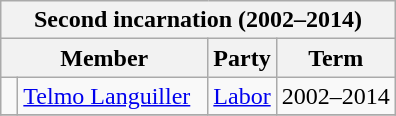<table class="wikitable">
<tr>
<th colspan="4">Second incarnation (2002–2014)</th>
</tr>
<tr>
<th colspan="2">Member</th>
<th>Party</th>
<th>Term</th>
</tr>
<tr>
<td> </td>
<td><a href='#'>Telmo Languiller</a>  </td>
<td><a href='#'>Labor</a></td>
<td>2002–2014</td>
</tr>
<tr>
</tr>
</table>
